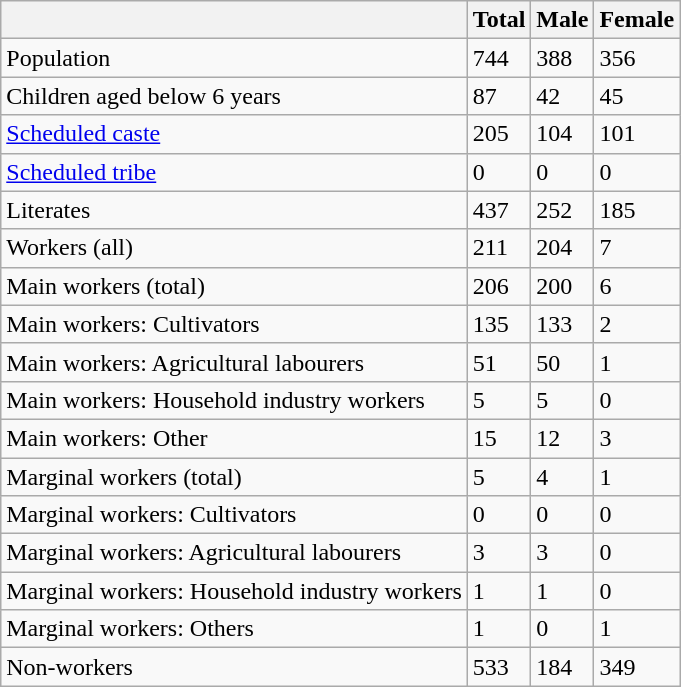<table class="wikitable sortable">
<tr>
<th></th>
<th>Total</th>
<th>Male</th>
<th>Female</th>
</tr>
<tr>
<td>Population</td>
<td>744</td>
<td>388</td>
<td>356</td>
</tr>
<tr>
<td>Children aged below 6 years</td>
<td>87</td>
<td>42</td>
<td>45</td>
</tr>
<tr>
<td><a href='#'>Scheduled caste</a></td>
<td>205</td>
<td>104</td>
<td>101</td>
</tr>
<tr>
<td><a href='#'>Scheduled tribe</a></td>
<td>0</td>
<td>0</td>
<td>0</td>
</tr>
<tr>
<td>Literates</td>
<td>437</td>
<td>252</td>
<td>185</td>
</tr>
<tr>
<td>Workers (all)</td>
<td>211</td>
<td>204</td>
<td>7</td>
</tr>
<tr>
<td>Main workers (total)</td>
<td>206</td>
<td>200</td>
<td>6</td>
</tr>
<tr>
<td>Main workers: Cultivators</td>
<td>135</td>
<td>133</td>
<td>2</td>
</tr>
<tr>
<td>Main workers: Agricultural labourers</td>
<td>51</td>
<td>50</td>
<td>1</td>
</tr>
<tr>
<td>Main workers: Household industry workers</td>
<td>5</td>
<td>5</td>
<td>0</td>
</tr>
<tr>
<td>Main workers: Other</td>
<td>15</td>
<td>12</td>
<td>3</td>
</tr>
<tr>
<td>Marginal workers (total)</td>
<td>5</td>
<td>4</td>
<td>1</td>
</tr>
<tr>
<td>Marginal workers: Cultivators</td>
<td>0</td>
<td>0</td>
<td>0</td>
</tr>
<tr>
<td>Marginal workers: Agricultural labourers</td>
<td>3</td>
<td>3</td>
<td>0</td>
</tr>
<tr>
<td>Marginal workers: Household industry workers</td>
<td>1</td>
<td>1</td>
<td>0</td>
</tr>
<tr>
<td>Marginal workers: Others</td>
<td>1</td>
<td>0</td>
<td>1</td>
</tr>
<tr>
<td>Non-workers</td>
<td>533</td>
<td>184</td>
<td>349</td>
</tr>
</table>
